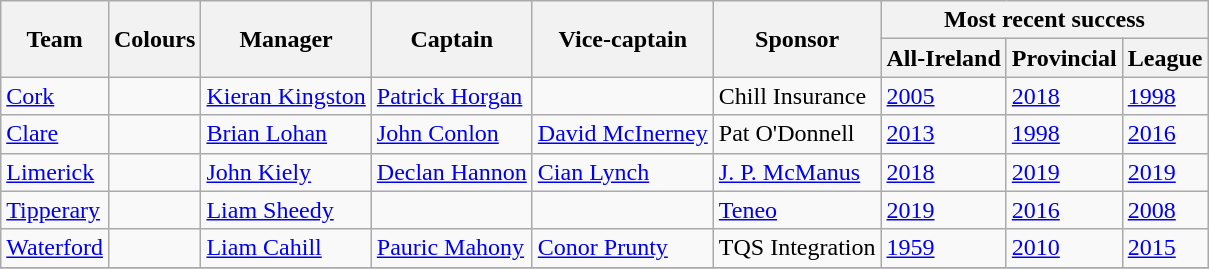<table class="wikitable">
<tr>
<th rowspan="2">Team</th>
<th rowspan="2">Colours</th>
<th rowspan="2">Manager</th>
<th rowspan="2">Captain</th>
<th rowspan="2">Vice-captain</th>
<th rowspan="2">Sponsor</th>
<th colspan="3">Most recent success</th>
</tr>
<tr>
<th>All-Ireland</th>
<th>Provincial</th>
<th>League</th>
</tr>
<tr>
<td><a href='#'>Cork</a></td>
<td></td>
<td><a href='#'>Kieran Kingston</a></td>
<td><a href='#'>Patrick Horgan</a></td>
<td></td>
<td>Chill Insurance</td>
<td><a href='#'>2005</a></td>
<td><a href='#'>2018</a></td>
<td><a href='#'>1998</a></td>
</tr>
<tr>
<td><a href='#'>Clare</a></td>
<td></td>
<td><a href='#'>Brian Lohan</a></td>
<td><a href='#'>John Conlon</a></td>
<td><a href='#'>David McInerney</a></td>
<td>Pat O'Donnell</td>
<td><a href='#'>2013</a></td>
<td><a href='#'>1998</a></td>
<td><a href='#'>2016</a></td>
</tr>
<tr>
<td><a href='#'>Limerick</a></td>
<td></td>
<td><a href='#'>John Kiely</a></td>
<td><a href='#'>Declan Hannon</a></td>
<td><a href='#'>Cian Lynch</a></td>
<td><a href='#'>J. P. McManus</a></td>
<td><a href='#'>2018</a></td>
<td><a href='#'>2019</a></td>
<td><a href='#'>2019</a></td>
</tr>
<tr>
<td><a href='#'>Tipperary</a></td>
<td></td>
<td><a href='#'>Liam Sheedy</a></td>
<td></td>
<td></td>
<td><a href='#'>Teneo</a></td>
<td><a href='#'>2019</a></td>
<td><a href='#'>2016</a></td>
<td><a href='#'>2008</a></td>
</tr>
<tr>
<td><a href='#'>Waterford</a></td>
<td></td>
<td><a href='#'>Liam Cahill</a></td>
<td><a href='#'>Pauric Mahony</a></td>
<td><a href='#'>Conor Prunty</a></td>
<td>TQS Integration</td>
<td><a href='#'>1959</a></td>
<td><a href='#'>2010</a></td>
<td><a href='#'>2015</a></td>
</tr>
<tr>
</tr>
</table>
